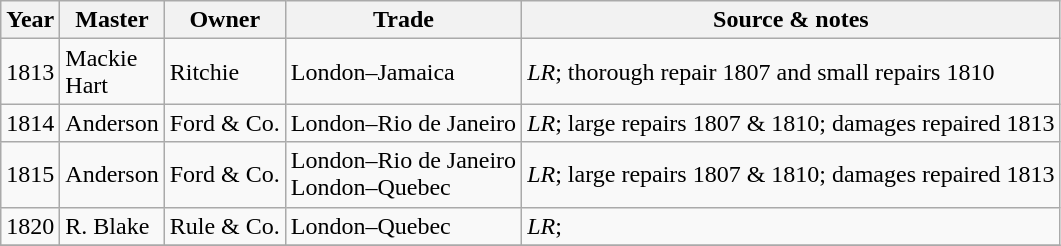<table class="sortable wikitable">
<tr>
<th>Year</th>
<th>Master</th>
<th>Owner</th>
<th>Trade</th>
<th>Source & notes</th>
</tr>
<tr>
<td>1813</td>
<td>Mackie<br>Hart</td>
<td>Ritchie</td>
<td>London–Jamaica</td>
<td><em>LR</em>; thorough repair 1807 and small repairs 1810</td>
</tr>
<tr>
<td>1814</td>
<td>Anderson</td>
<td>Ford & Co.</td>
<td>London–Rio de Janeiro</td>
<td><em>LR</em>; large repairs 1807 & 1810; damages repaired 1813</td>
</tr>
<tr>
<td>1815</td>
<td>Anderson</td>
<td>Ford & Co.</td>
<td>London–Rio de Janeiro<br>London–Quebec</td>
<td><em>LR</em>; large repairs 1807 & 1810; damages repaired 1813</td>
</tr>
<tr>
<td>1820</td>
<td>R. Blake</td>
<td>Rule & Co.</td>
<td>London–Quebec</td>
<td><em>LR</em>;</td>
</tr>
<tr>
</tr>
</table>
